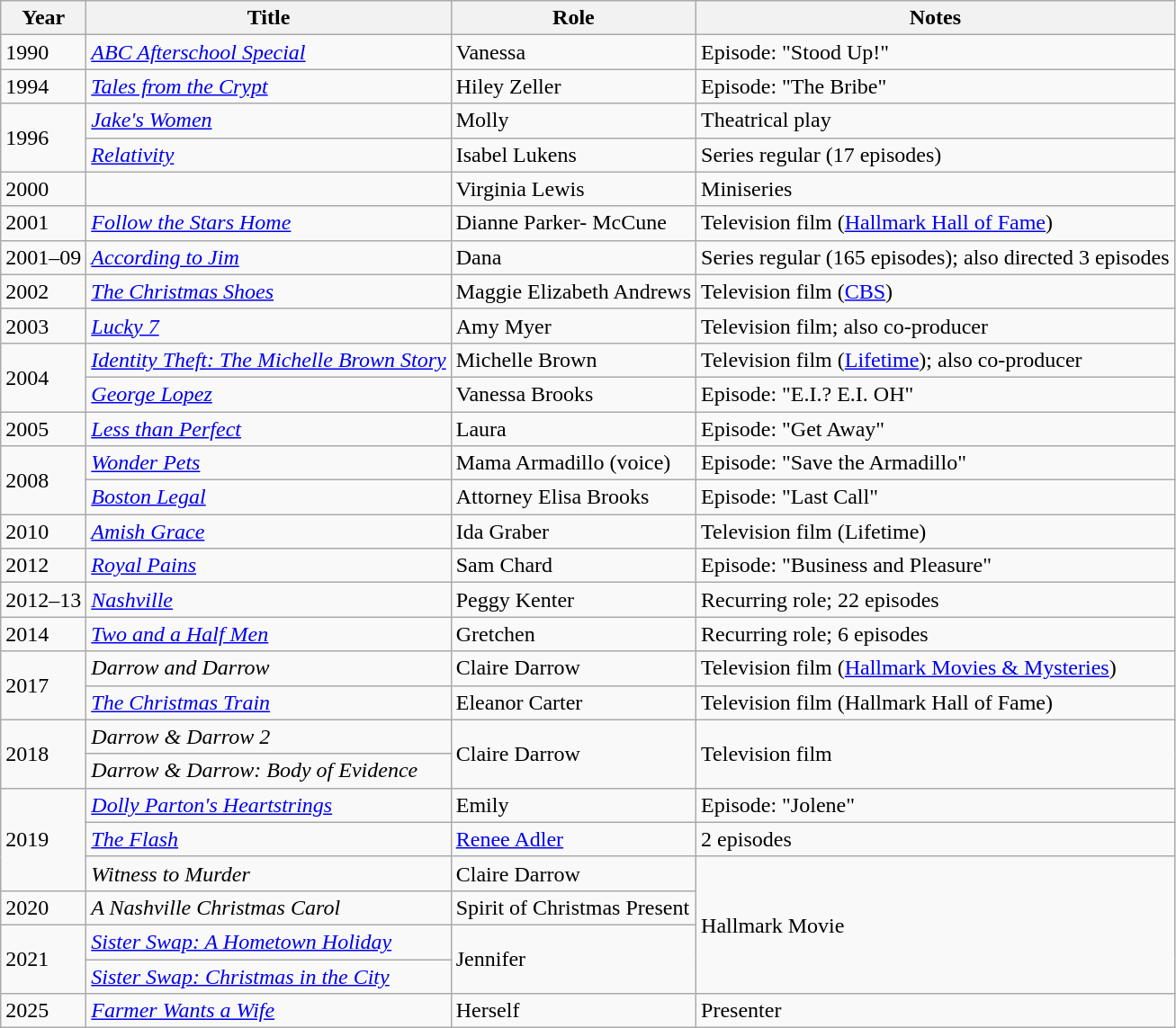<table class="wikitable sortable">
<tr>
<th>Year</th>
<th>Title</th>
<th>Role</th>
<th class="unsortable">Notes</th>
</tr>
<tr>
<td>1990</td>
<td><em><a href='#'>ABC Afterschool Special</a></em></td>
<td>Vanessa</td>
<td>Episode: "Stood Up!"</td>
</tr>
<tr>
<td>1994</td>
<td><em><a href='#'>Tales from the Crypt</a></em></td>
<td>Hiley Zeller</td>
<td>Episode: "The Bribe"</td>
</tr>
<tr>
<td rowspan="2">1996</td>
<td><em><a href='#'>Jake's Women</a></em></td>
<td>Molly</td>
<td>Theatrical play</td>
</tr>
<tr>
<td><em><a href='#'>Relativity</a></em></td>
<td>Isabel Lukens</td>
<td>Series regular (17 episodes)</td>
</tr>
<tr>
<td>2000</td>
<td><em></em></td>
<td>Virginia Lewis</td>
<td>Miniseries</td>
</tr>
<tr>
<td>2001</td>
<td><em><a href='#'>Follow the Stars Home</a></em></td>
<td>Dianne Parker- McCune</td>
<td>Television film (<a href='#'>Hallmark Hall of Fame</a>)</td>
</tr>
<tr>
<td>2001–09</td>
<td><em><a href='#'>According to Jim</a></em></td>
<td>Dana</td>
<td>Series regular (165 episodes); also directed 3 episodes</td>
</tr>
<tr>
<td>2002</td>
<td><em><a href='#'>The Christmas Shoes</a></em></td>
<td>Maggie Elizabeth Andrews</td>
<td>Television film (<a href='#'>CBS</a>)</td>
</tr>
<tr>
<td>2003</td>
<td><em><a href='#'>Lucky 7</a></em></td>
<td>Amy Myer</td>
<td>Television film; also co-producer</td>
</tr>
<tr>
<td rowspan="2">2004</td>
<td><em><a href='#'>Identity Theft: The Michelle Brown Story</a></em></td>
<td>Michelle Brown</td>
<td>Television film (<a href='#'>Lifetime</a>); also co-producer</td>
</tr>
<tr>
<td><em><a href='#'>George Lopez</a></em></td>
<td>Vanessa Brooks</td>
<td>Episode: "E.I.? E.I. OH"</td>
</tr>
<tr>
<td>2005</td>
<td><em><a href='#'>Less than Perfect</a></em></td>
<td>Laura</td>
<td>Episode: "Get Away"</td>
</tr>
<tr>
<td rowspan="2">2008</td>
<td><em><a href='#'>Wonder Pets</a></em></td>
<td>Mama Armadillo (voice)</td>
<td>Episode: "Save the Armadillo"</td>
</tr>
<tr>
<td><em><a href='#'>Boston Legal</a></em></td>
<td>Attorney Elisa Brooks</td>
<td>Episode: "Last Call"</td>
</tr>
<tr>
<td>2010</td>
<td><em><a href='#'>Amish Grace</a></em></td>
<td>Ida Graber</td>
<td>Television film (Lifetime)</td>
</tr>
<tr>
<td>2012</td>
<td><em><a href='#'>Royal Pains</a></em></td>
<td>Sam Chard</td>
<td>Episode: "Business and Pleasure"</td>
</tr>
<tr>
<td>2012–13</td>
<td><em><a href='#'>Nashville</a></em></td>
<td>Peggy Kenter</td>
<td>Recurring role; 22 episodes</td>
</tr>
<tr>
<td>2014</td>
<td><em><a href='#'>Two and a Half Men</a></em></td>
<td>Gretchen</td>
<td>Recurring role; 6 episodes</td>
</tr>
<tr>
<td rowspan="2">2017</td>
<td><em>Darrow and Darrow</em></td>
<td>Claire Darrow</td>
<td>Television film (<a href='#'>Hallmark Movies & Mysteries</a>)</td>
</tr>
<tr>
<td><em><a href='#'>The Christmas Train</a></em></td>
<td>Eleanor Carter</td>
<td>Television film (Hallmark Hall of Fame)</td>
</tr>
<tr>
<td rowspan="2">2018</td>
<td><em>Darrow & Darrow 2</em></td>
<td rowspan="2">Claire Darrow</td>
<td rowspan="2">Television film</td>
</tr>
<tr>
<td><em>Darrow & Darrow: Body of Evidence</em></td>
</tr>
<tr>
<td rowspan="3">2019</td>
<td><em><a href='#'>Dolly Parton's Heartstrings</a></em></td>
<td>Emily</td>
<td>Episode: "Jolene"</td>
</tr>
<tr>
<td><em><a href='#'>The Flash</a></em></td>
<td><a href='#'>Renee Adler</a></td>
<td>2 episodes</td>
</tr>
<tr>
<td><em>Witness to Murder</em></td>
<td>Claire Darrow</td>
<td rowspan="4">Hallmark Movie</td>
</tr>
<tr>
<td rowspan="1">2020</td>
<td><em>A Nashville Christmas Carol</em></td>
<td>Spirit of Christmas Present</td>
</tr>
<tr>
<td rowspan="2">2021</td>
<td><em><a href='#'>Sister Swap: A Hometown Holiday</a></em></td>
<td rowspan="2">Jennifer</td>
</tr>
<tr>
<td><em><a href='#'>Sister Swap: Christmas in the City</a></em></td>
</tr>
<tr>
<td>2025</td>
<td><em><a href='#'>Farmer Wants a Wife</a></em></td>
<td>Herself</td>
<td>Presenter</td>
</tr>
</table>
